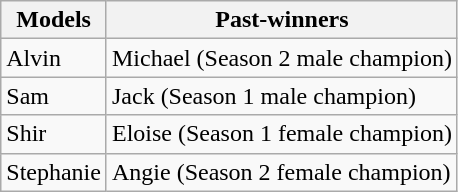<table class="wikitable">
<tr>
<th>Models</th>
<th>Past-winners</th>
</tr>
<tr>
<td>Alvin</td>
<td>Michael (Season 2 male champion)</td>
</tr>
<tr>
<td>Sam</td>
<td>Jack (Season 1 male champion)</td>
</tr>
<tr>
<td>Shir</td>
<td>Eloise (Season 1 female champion)</td>
</tr>
<tr>
<td>Stephanie</td>
<td>Angie (Season 2 female champion)</td>
</tr>
</table>
